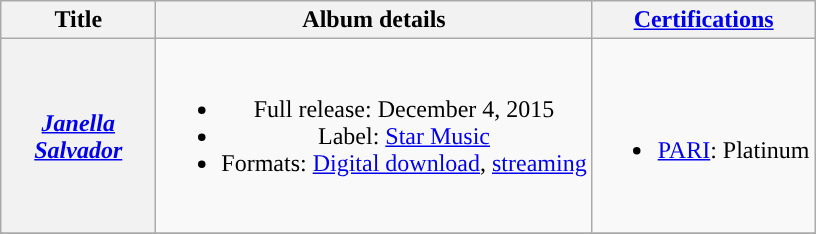<table class="wikitable plainrowheaders" style="text-align:center;">
<tr>
<th scope="col" style="width:6em;">Title</th>
<th scope="col">Album details</th>
<th scope="col"><a href='#'>Certifications</a></th>
</tr>
<tr>
<th scope="row"><em><a href='#'>Janella Salvador</a></em></th>
<td><br><ul><li>Full release: December 4, 2015</li><li>Label: <a href='#'>Star Music</a></li><li>Formats: <a href='#'>Digital download</a>, <a href='#'>streaming</a></li></ul>
<br></td>
<td><br><ul><li><a href='#'>PARI</a>: Platinum</li></ul></td>
</tr>
<tr>
</tr>
</table>
